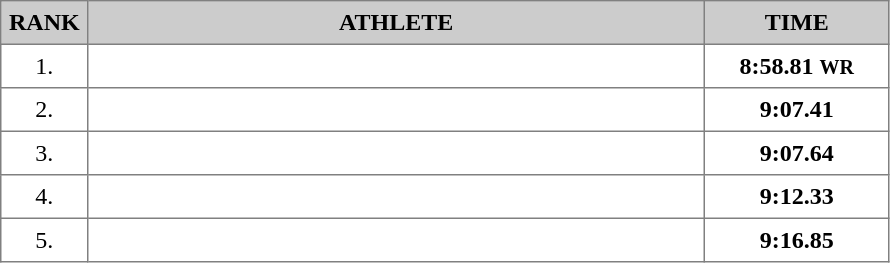<table border="1" cellspacing="2" cellpadding="5" style="border-collapse: collapse; font-size: 100%;">
<tr bgcolor="cccccc">
<th>RANK</th>
<th align="center" style="width: 25em">ATHLETE</th>
<th align="center" style="width: 7em">TIME</th>
</tr>
<tr>
<td align="center">1.</td>
<td></td>
<td align="center"><strong>8:58.81</strong> <small><strong>WR</strong></small></td>
</tr>
<tr>
<td align="center">2.</td>
<td></td>
<td align="center"><strong>9:07.41</strong></td>
</tr>
<tr>
<td align="center">3.</td>
<td></td>
<td align="center"><strong>9:07.64</strong></td>
</tr>
<tr>
<td align="center">4.</td>
<td></td>
<td align="center"><strong>9:12.33</strong></td>
</tr>
<tr>
<td align="center">5.</td>
<td></td>
<td align="center"><strong>9:16.85</strong></td>
</tr>
</table>
